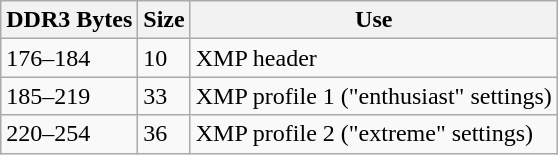<table class=wikitable>
<tr>
<th>DDR3 Bytes</th>
<th>Size</th>
<th>Use</th>
</tr>
<tr>
<td>176–184</td>
<td>10</td>
<td>XMP header</td>
</tr>
<tr>
<td>185–219</td>
<td>33</td>
<td>XMP profile 1 ("enthusiast" settings)</td>
</tr>
<tr>
<td>220–254</td>
<td>36</td>
<td>XMP profile 2 ("extreme" settings)</td>
</tr>
</table>
